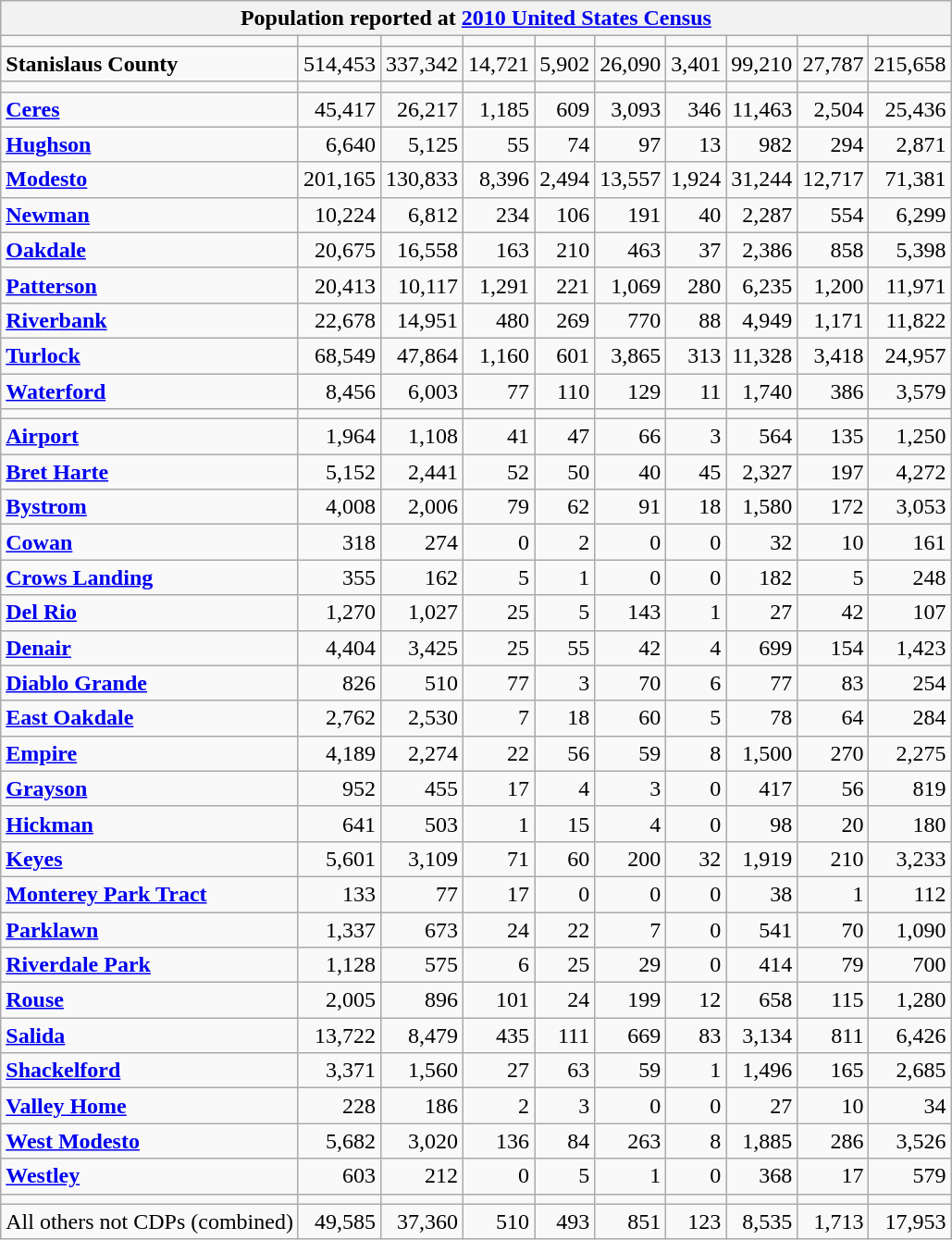<table class="wikitable collapsible collapsed">
<tr>
<th colspan=10>Population reported at <a href='#'>2010 United States Census</a></th>
</tr>
<tr>
<td></td>
<td></td>
<td></td>
<td></td>
<td></td>
<td></td>
<td></td>
<td></td>
<td></td>
<td></td>
</tr>
<tr>
<td><strong> Stanislaus County</strong></td>
<td align="right">514,453</td>
<td align="right">337,342</td>
<td align="right">14,721</td>
<td align="right">5,902</td>
<td align="right">26,090</td>
<td align="right">3,401</td>
<td align="right">99,210</td>
<td align="right">27,787</td>
<td align="right">215,658</td>
</tr>
<tr>
<td></td>
<td></td>
<td></td>
<td></td>
<td></td>
<td></td>
<td></td>
<td></td>
<td></td>
<td></td>
</tr>
<tr>
<td><strong><a href='#'>Ceres</a></strong></td>
<td align="right">45,417</td>
<td align="right">26,217</td>
<td align="right">1,185</td>
<td align="right">609</td>
<td align="right">3,093</td>
<td align="right">346</td>
<td align="right">11,463</td>
<td align="right">2,504</td>
<td align="right">25,436</td>
</tr>
<tr>
<td><strong><a href='#'>Hughson</a></strong></td>
<td align="right">6,640</td>
<td align="right">5,125</td>
<td align="right">55</td>
<td align="right">74</td>
<td align="right">97</td>
<td align="right">13</td>
<td align="right">982</td>
<td align="right">294</td>
<td align="right">2,871</td>
</tr>
<tr>
<td><strong><a href='#'>Modesto</a></strong></td>
<td align="right">201,165</td>
<td align="right">130,833</td>
<td align="right">8,396</td>
<td align="right">2,494</td>
<td align="right">13,557</td>
<td align="right">1,924</td>
<td align="right">31,244</td>
<td align="right">12,717</td>
<td align="right">71,381</td>
</tr>
<tr>
<td><strong><a href='#'>Newman</a></strong></td>
<td align="right">10,224</td>
<td align="right">6,812</td>
<td align="right">234</td>
<td align="right">106</td>
<td align="right">191</td>
<td align="right">40</td>
<td align="right">2,287</td>
<td align="right">554</td>
<td align="right">6,299</td>
</tr>
<tr>
<td><strong><a href='#'>Oakdale</a></strong></td>
<td align="right">20,675</td>
<td align="right">16,558</td>
<td align="right">163</td>
<td align="right">210</td>
<td align="right">463</td>
<td align="right">37</td>
<td align="right">2,386</td>
<td align="right">858</td>
<td align="right">5,398</td>
</tr>
<tr>
<td><strong><a href='#'>Patterson</a></strong></td>
<td align="right">20,413</td>
<td align="right">10,117</td>
<td align="right">1,291</td>
<td align="right">221</td>
<td align="right">1,069</td>
<td align="right">280</td>
<td align="right">6,235</td>
<td align="right">1,200</td>
<td align="right">11,971</td>
</tr>
<tr>
<td><strong><a href='#'>Riverbank</a></strong></td>
<td align="right">22,678</td>
<td align="right">14,951</td>
<td align="right">480</td>
<td align="right">269</td>
<td align="right">770</td>
<td align="right">88</td>
<td align="right">4,949</td>
<td align="right">1,171</td>
<td align="right">11,822</td>
</tr>
<tr>
<td><strong><a href='#'>Turlock</a></strong></td>
<td align="right">68,549</td>
<td align="right">47,864</td>
<td align="right">1,160</td>
<td align="right">601</td>
<td align="right">3,865</td>
<td align="right">313</td>
<td align="right">11,328</td>
<td align="right">3,418</td>
<td align="right">24,957</td>
</tr>
<tr>
<td><strong><a href='#'>Waterford</a></strong></td>
<td align="right">8,456</td>
<td align="right">6,003</td>
<td align="right">77</td>
<td align="right">110</td>
<td align="right">129</td>
<td align="right">11</td>
<td align="right">1,740</td>
<td align="right">386</td>
<td align="right">3,579</td>
</tr>
<tr>
<td></td>
<td></td>
<td></td>
<td></td>
<td></td>
<td></td>
<td></td>
<td></td>
<td></td>
<td></td>
</tr>
<tr>
<td><strong><a href='#'>Airport</a></strong></td>
<td align="right">1,964</td>
<td align="right">1,108</td>
<td align="right">41</td>
<td align="right">47</td>
<td align="right">66</td>
<td align="right">3</td>
<td align="right">564</td>
<td align="right">135</td>
<td align="right">1,250</td>
</tr>
<tr>
<td><strong><a href='#'>Bret Harte</a></strong></td>
<td align="right">5,152</td>
<td align="right">2,441</td>
<td align="right">52</td>
<td align="right">50</td>
<td align="right">40</td>
<td align="right">45</td>
<td align="right">2,327</td>
<td align="right">197</td>
<td align="right">4,272</td>
</tr>
<tr>
<td><strong><a href='#'>Bystrom</a></strong></td>
<td align="right">4,008</td>
<td align="right">2,006</td>
<td align="right">79</td>
<td align="right">62</td>
<td align="right">91</td>
<td align="right">18</td>
<td align="right">1,580</td>
<td align="right">172</td>
<td align="right">3,053</td>
</tr>
<tr>
<td><strong><a href='#'>Cowan</a></strong></td>
<td align="right">318</td>
<td align="right">274</td>
<td align="right">0</td>
<td align="right">2</td>
<td align="right">0</td>
<td align="right">0</td>
<td align="right">32</td>
<td align="right">10</td>
<td align="right">161</td>
</tr>
<tr>
<td><strong><a href='#'>Crows Landing</a></strong></td>
<td align="right">355</td>
<td align="right">162</td>
<td align="right">5</td>
<td align="right">1</td>
<td align="right">0</td>
<td align="right">0</td>
<td align="right">182</td>
<td align="right">5</td>
<td align="right">248</td>
</tr>
<tr>
<td><strong><a href='#'>Del Rio</a></strong></td>
<td align="right">1,270</td>
<td align="right">1,027</td>
<td align="right">25</td>
<td align="right">5</td>
<td align="right">143</td>
<td align="right">1</td>
<td align="right">27</td>
<td align="right">42</td>
<td align="right">107</td>
</tr>
<tr>
<td><strong><a href='#'>Denair</a></strong></td>
<td align="right">4,404</td>
<td align="right">3,425</td>
<td align="right">25</td>
<td align="right">55</td>
<td align="right">42</td>
<td align="right">4</td>
<td align="right">699</td>
<td align="right">154</td>
<td align="right">1,423</td>
</tr>
<tr>
<td><strong><a href='#'>Diablo Grande</a></strong></td>
<td align="right">826</td>
<td align="right">510</td>
<td align="right">77</td>
<td align="right">3</td>
<td align="right">70</td>
<td align="right">6</td>
<td align="right">77</td>
<td align="right">83</td>
<td align="right">254</td>
</tr>
<tr>
<td><strong><a href='#'>East Oakdale</a></strong></td>
<td align="right">2,762</td>
<td align="right">2,530</td>
<td align="right">7</td>
<td align="right">18</td>
<td align="right">60</td>
<td align="right">5</td>
<td align="right">78</td>
<td align="right">64</td>
<td align="right">284</td>
</tr>
<tr>
<td><strong><a href='#'>Empire</a></strong></td>
<td align="right">4,189</td>
<td align="right">2,274</td>
<td align="right">22</td>
<td align="right">56</td>
<td align="right">59</td>
<td align="right">8</td>
<td align="right">1,500</td>
<td align="right">270</td>
<td align="right">2,275</td>
</tr>
<tr>
<td><strong><a href='#'>Grayson</a></strong></td>
<td align="right">952</td>
<td align="right">455</td>
<td align="right">17</td>
<td align="right">4</td>
<td align="right">3</td>
<td align="right">0</td>
<td align="right">417</td>
<td align="right">56</td>
<td align="right">819</td>
</tr>
<tr>
<td><strong><a href='#'>Hickman</a></strong></td>
<td align="right">641</td>
<td align="right">503</td>
<td align="right">1</td>
<td align="right">15</td>
<td align="right">4</td>
<td align="right">0</td>
<td align="right">98</td>
<td align="right">20</td>
<td align="right">180</td>
</tr>
<tr>
<td><strong><a href='#'>Keyes</a></strong></td>
<td align="right">5,601</td>
<td align="right">3,109</td>
<td align="right">71</td>
<td align="right">60</td>
<td align="right">200</td>
<td align="right">32</td>
<td align="right">1,919</td>
<td align="right">210</td>
<td align="right">3,233</td>
</tr>
<tr>
<td><strong><a href='#'>Monterey Park Tract</a></strong></td>
<td align="right">133</td>
<td align="right">77</td>
<td align="right">17</td>
<td align="right">0</td>
<td align="right">0</td>
<td align="right">0</td>
<td align="right">38</td>
<td align="right">1</td>
<td align="right">112</td>
</tr>
<tr>
<td><strong><a href='#'>Parklawn</a></strong></td>
<td align="right">1,337</td>
<td align="right">673</td>
<td align="right">24</td>
<td align="right">22</td>
<td align="right">7</td>
<td align="right">0</td>
<td align="right">541</td>
<td align="right">70</td>
<td align="right">1,090</td>
</tr>
<tr>
<td><strong><a href='#'>Riverdale Park</a></strong></td>
<td align="right">1,128</td>
<td align="right">575</td>
<td align="right">6</td>
<td align="right">25</td>
<td align="right">29</td>
<td align="right">0</td>
<td align="right">414</td>
<td align="right">79</td>
<td align="right">700</td>
</tr>
<tr>
<td><strong><a href='#'>Rouse</a></strong></td>
<td align="right">2,005</td>
<td align="right">896</td>
<td align="right">101</td>
<td align="right">24</td>
<td align="right">199</td>
<td align="right">12</td>
<td align="right">658</td>
<td align="right">115</td>
<td align="right">1,280</td>
</tr>
<tr>
<td><strong><a href='#'>Salida</a></strong></td>
<td align="right">13,722</td>
<td align="right">8,479</td>
<td align="right">435</td>
<td align="right">111</td>
<td align="right">669</td>
<td align="right">83</td>
<td align="right">3,134</td>
<td align="right">811</td>
<td align="right">6,426</td>
</tr>
<tr>
<td><strong><a href='#'>Shackelford</a></strong></td>
<td align="right">3,371</td>
<td align="right">1,560</td>
<td align="right">27</td>
<td align="right">63</td>
<td align="right">59</td>
<td align="right">1</td>
<td align="right">1,496</td>
<td align="right">165</td>
<td align="right">2,685</td>
</tr>
<tr>
<td><strong><a href='#'>Valley Home</a></strong></td>
<td align="right">228</td>
<td align="right">186</td>
<td align="right">2</td>
<td align="right">3</td>
<td align="right">0</td>
<td align="right">0</td>
<td align="right">27</td>
<td align="right">10</td>
<td align="right">34</td>
</tr>
<tr>
<td><strong><a href='#'>West Modesto</a></strong></td>
<td align="right">5,682</td>
<td align="right">3,020</td>
<td align="right">136</td>
<td align="right">84</td>
<td align="right">263</td>
<td align="right">8</td>
<td align="right">1,885</td>
<td align="right">286</td>
<td align="right">3,526</td>
</tr>
<tr>
<td><strong><a href='#'>Westley</a></strong></td>
<td align="right">603</td>
<td align="right">212</td>
<td align="right">0</td>
<td align="right">5</td>
<td align="right">1</td>
<td align="right">0</td>
<td align="right">368</td>
<td align="right">17</td>
<td align="right">579</td>
</tr>
<tr>
<td></td>
<td></td>
<td></td>
<td></td>
<td></td>
<td></td>
<td></td>
<td></td>
<td></td>
<td></td>
</tr>
<tr>
<td>All others not CDPs (combined)</td>
<td align="right">49,585</td>
<td align="right">37,360</td>
<td align="right">510</td>
<td align="right">493</td>
<td align="right">851</td>
<td align="right">123</td>
<td align="right">8,535</td>
<td align="right">1,713</td>
<td align="right">17,953</td>
</tr>
</table>
